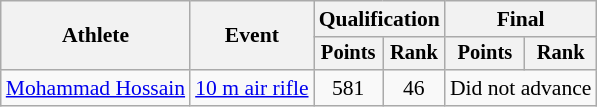<table class="wikitable" style="font-size:90%">
<tr>
<th rowspan="2">Athlete</th>
<th rowspan="2">Event</th>
<th colspan=2>Qualification</th>
<th colspan=2>Final</th>
</tr>
<tr style="font-size:95%">
<th>Points</th>
<th>Rank</th>
<th>Points</th>
<th>Rank</th>
</tr>
<tr align=center>
<td align=left><a href='#'>Mohammad Hossain</a></td>
<td align=left><a href='#'>10 m air rifle</a></td>
<td>581</td>
<td>46</td>
<td colspan=2>Did not advance</td>
</tr>
</table>
